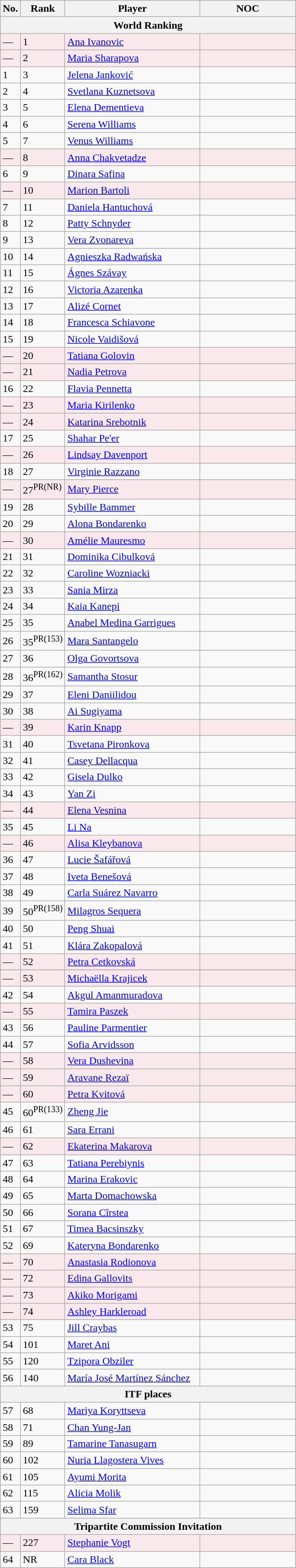<table class="wikitable">
<tr>
<th width=20>No.</th>
<th width=20>Rank</th>
<th width=200>Player</th>
<th width=140>NOC</th>
</tr>
<tr>
<th colspan="4">World Ranking</th>
</tr>
<tr bgcolor=#F9E9ED>
<td>—</td>
<td>1</td>
<td><a href='#'>Ana Ivanovic</a></td>
<td></td>
</tr>
<tr bgcolor=#F9E9ED>
<td>—</td>
<td>2</td>
<td><a href='#'>Maria Sharapova</a></td>
<td></td>
</tr>
<tr>
<td>1</td>
<td>3</td>
<td><a href='#'>Jelena Janković</a></td>
<td></td>
</tr>
<tr>
<td>2</td>
<td>4</td>
<td><a href='#'>Svetlana Kuznetsova</a></td>
<td></td>
</tr>
<tr>
<td>3</td>
<td>5</td>
<td><a href='#'>Elena Dementieva</a></td>
<td></td>
</tr>
<tr>
<td>4</td>
<td>6</td>
<td><a href='#'>Serena Williams</a></td>
<td></td>
</tr>
<tr>
<td>5</td>
<td>7</td>
<td><a href='#'>Venus Williams</a></td>
<td></td>
</tr>
<tr bgcolor=#F9E9ED>
<td>—</td>
<td>8</td>
<td><a href='#'>Anna Chakvetadze</a></td>
<td></td>
</tr>
<tr>
<td>6</td>
<td>9</td>
<td><a href='#'>Dinara Safina</a></td>
<td></td>
</tr>
<tr bgcolor=#F9E9ED>
<td>—</td>
<td>10</td>
<td><a href='#'>Marion Bartoli</a></td>
<td></td>
</tr>
<tr>
<td>7</td>
<td>11</td>
<td><a href='#'>Daniela Hantuchová</a></td>
<td></td>
</tr>
<tr>
<td>8</td>
<td>12</td>
<td><a href='#'>Patty Schnyder</a></td>
<td></td>
</tr>
<tr>
<td>9</td>
<td>13</td>
<td><a href='#'>Vera Zvonareva</a></td>
<td></td>
</tr>
<tr>
<td>10</td>
<td>14</td>
<td><a href='#'>Agnieszka Radwańska</a></td>
<td></td>
</tr>
<tr>
<td>11</td>
<td>15</td>
<td><a href='#'>Ágnes Szávay</a></td>
<td></td>
</tr>
<tr>
<td>12</td>
<td>16</td>
<td><a href='#'>Victoria Azarenka</a></td>
<td></td>
</tr>
<tr>
<td>13</td>
<td>17</td>
<td><a href='#'>Alizé Cornet</a></td>
<td></td>
</tr>
<tr>
<td>14</td>
<td>18</td>
<td><a href='#'>Francesca Schiavone</a></td>
<td></td>
</tr>
<tr>
<td>15</td>
<td>19</td>
<td><a href='#'>Nicole Vaidišová</a></td>
<td></td>
</tr>
<tr bgcolor=#F9E9ED>
<td>—</td>
<td>20</td>
<td><a href='#'>Tatiana Golovin</a></td>
<td></td>
</tr>
<tr bgcolor=#F9E9ED>
<td>—</td>
<td>21</td>
<td><a href='#'>Nadia Petrova</a></td>
<td></td>
</tr>
<tr>
<td>16</td>
<td>22</td>
<td><a href='#'>Flavia Pennetta</a></td>
<td></td>
</tr>
<tr bgcolor=#F9E9ED>
<td>—</td>
<td>23</td>
<td><a href='#'>Maria Kirilenko</a></td>
<td></td>
</tr>
<tr bgcolor=#F9E9ED>
<td>—</td>
<td>24</td>
<td><a href='#'>Katarina Srebotnik</a></td>
<td></td>
</tr>
<tr>
<td>17</td>
<td>25</td>
<td><a href='#'>Shahar Pe'er</a></td>
<td></td>
</tr>
<tr bgcolor=#F9E9ED>
<td>—</td>
<td>26</td>
<td><a href='#'>Lindsay Davenport</a></td>
<td></td>
</tr>
<tr>
<td>18</td>
<td>27</td>
<td><a href='#'>Virginie Razzano</a></td>
<td></td>
</tr>
<tr bgcolor=#F9E9ED>
<td>—</td>
<td>27<sup>PR(NR)</sup></td>
<td><a href='#'>Mary Pierce</a></td>
<td></td>
</tr>
<tr>
<td>19</td>
<td>28</td>
<td><a href='#'>Sybille Bammer</a></td>
<td></td>
</tr>
<tr>
<td>20</td>
<td>29</td>
<td><a href='#'>Alona Bondarenko</a></td>
<td></td>
</tr>
<tr bgcolor=#F9E9ED>
<td>—</td>
<td>30</td>
<td><a href='#'>Amélie Mauresmo</a></td>
<td></td>
</tr>
<tr>
<td>21</td>
<td>31</td>
<td><a href='#'>Dominika Cibulková</a></td>
<td></td>
</tr>
<tr>
<td>22</td>
<td>32</td>
<td><a href='#'>Caroline Wozniacki</a></td>
<td></td>
</tr>
<tr>
<td>23</td>
<td>33</td>
<td><a href='#'>Sania Mirza</a></td>
<td></td>
</tr>
<tr>
<td>24</td>
<td>34</td>
<td><a href='#'>Kaia Kanepi</a></td>
<td></td>
</tr>
<tr>
<td>25</td>
<td>35</td>
<td><a href='#'>Anabel Medina Garrigues</a></td>
<td></td>
</tr>
<tr>
<td>26</td>
<td>35<sup>PR(153)</sup></td>
<td><a href='#'>Mara Santangelo</a></td>
<td></td>
</tr>
<tr>
<td>27</td>
<td>36</td>
<td><a href='#'>Olga Govortsova</a></td>
<td></td>
</tr>
<tr>
<td>28</td>
<td>36<sup>PR(162)</sup></td>
<td><a href='#'>Samantha Stosur</a></td>
<td></td>
</tr>
<tr>
<td>29</td>
<td>37</td>
<td><a href='#'>Eleni Daniilidou</a></td>
<td></td>
</tr>
<tr>
<td>30</td>
<td>38</td>
<td><a href='#'>Ai Sugiyama</a></td>
<td></td>
</tr>
<tr bgcolor=#F9E9ED>
<td>—</td>
<td>39</td>
<td><a href='#'>Karin Knapp</a></td>
<td></td>
</tr>
<tr>
<td>31</td>
<td>40</td>
<td><a href='#'>Tsvetana Pironkova</a></td>
<td></td>
</tr>
<tr>
<td>32</td>
<td>41</td>
<td><a href='#'>Casey Dellacqua</a></td>
<td></td>
</tr>
<tr>
<td>33</td>
<td>42</td>
<td><a href='#'>Gisela Dulko</a></td>
<td></td>
</tr>
<tr>
<td>34</td>
<td>43</td>
<td><a href='#'>Yan Zi</a></td>
<td></td>
</tr>
<tr bgcolor=#F9E9ED>
<td>—</td>
<td>44</td>
<td><a href='#'>Elena Vesnina</a></td>
<td></td>
</tr>
<tr>
<td>35</td>
<td>45</td>
<td><a href='#'>Li Na</a></td>
<td></td>
</tr>
<tr bgcolor=#F9E9ED>
<td>—</td>
<td>46</td>
<td><a href='#'>Alisa Kleybanova</a></td>
<td></td>
</tr>
<tr>
<td>36</td>
<td>47</td>
<td><a href='#'>Lucie Šafářová</a></td>
<td></td>
</tr>
<tr>
<td>37</td>
<td>48</td>
<td><a href='#'>Iveta Benešová</a></td>
<td></td>
</tr>
<tr>
<td>38</td>
<td>49</td>
<td><a href='#'>Carla Suárez Navarro</a></td>
<td></td>
</tr>
<tr>
<td>39</td>
<td>50<sup>PR(158)</sup></td>
<td><a href='#'>Milagros Sequera</a></td>
<td></td>
</tr>
<tr>
<td>40</td>
<td>50</td>
<td><a href='#'>Peng Shuai</a></td>
<td></td>
</tr>
<tr>
<td>41</td>
<td>51</td>
<td><a href='#'>Klára Zakopalová</a></td>
<td></td>
</tr>
<tr bgcolor=#F9E9ED>
<td>—</td>
<td>52</td>
<td><a href='#'>Petra Cetkovská</a></td>
<td></td>
</tr>
<tr>
</tr>
<tr bgcolor=#F9E9ED>
<td>—</td>
<td>53</td>
<td><a href='#'>Michaëlla Krajicek</a></td>
<td></td>
</tr>
<tr>
<td>42</td>
<td>54</td>
<td><a href='#'>Akgul Amanmuradova</a></td>
<td></td>
</tr>
<tr bgcolor=#F9E9ED>
<td>—</td>
<td>55</td>
<td><a href='#'>Tamira Paszek</a></td>
<td></td>
</tr>
<tr>
<td>43</td>
<td>56</td>
<td><a href='#'>Pauline Parmentier</a></td>
<td></td>
</tr>
<tr>
<td>44</td>
<td>57</td>
<td><a href='#'>Sofia Arvidsson</a></td>
<td></td>
</tr>
<tr bgcolor=#F9E9ED>
<td>—</td>
<td>58</td>
<td><a href='#'>Vera Dushevina</a></td>
<td></td>
</tr>
<tr bgcolor=#F9E9ED>
<td>—</td>
<td>59</td>
<td><a href='#'>Aravane Rezaï</a></td>
<td></td>
</tr>
<tr bgcolor=#F9E9ED>
<td>—</td>
<td>60</td>
<td><a href='#'>Petra Kvitová</a></td>
<td></td>
</tr>
<tr>
<td>45</td>
<td>60<sup>PR(133)</sup></td>
<td><a href='#'>Zheng Jie</a></td>
<td></td>
</tr>
<tr>
<td>46</td>
<td>61</td>
<td><a href='#'>Sara Errani</a></td>
<td></td>
</tr>
<tr bgcolor=#F9E9ED>
<td>—</td>
<td>62</td>
<td><a href='#'>Ekaterina Makarova</a></td>
<td></td>
</tr>
<tr>
<td>47</td>
<td>63</td>
<td><a href='#'>Tatiana Perebiynis</a></td>
<td></td>
</tr>
<tr>
<td>48</td>
<td>64</td>
<td><a href='#'>Marina Erakovic</a></td>
<td></td>
</tr>
<tr>
<td>49</td>
<td>65</td>
<td><a href='#'>Marta Domachowska</a></td>
<td></td>
</tr>
<tr>
<td>50</td>
<td>66</td>
<td><a href='#'>Sorana Cîrstea</a></td>
<td></td>
</tr>
<tr>
<td>51</td>
<td>67</td>
<td><a href='#'>Timea Bacsinszky</a></td>
<td></td>
</tr>
<tr>
<td>52</td>
<td>69</td>
<td><a href='#'>Kateryna Bondarenko</a></td>
<td></td>
</tr>
<tr bgcolor=#F9E9ED>
<td>—</td>
<td>70</td>
<td><a href='#'>Anastasia Rodionova</a></td>
<td></td>
</tr>
<tr bgcolor=#F9E9ED>
<td>—</td>
<td>72</td>
<td><a href='#'>Edina Gallovits</a></td>
<td></td>
</tr>
<tr bgcolor=#F9E9ED>
<td>—</td>
<td>73</td>
<td><a href='#'>Akiko Morigami</a></td>
<td></td>
</tr>
<tr bgcolor=#F9E9ED>
<td>—</td>
<td>74</td>
<td><a href='#'>Ashley Harkleroad</a></td>
<td></td>
</tr>
<tr>
<td>53</td>
<td>75</td>
<td><a href='#'>Jill Craybas</a></td>
<td></td>
</tr>
<tr>
<td>54</td>
<td>101</td>
<td><a href='#'>Maret Ani</a></td>
<td></td>
</tr>
<tr>
<td>55</td>
<td>120</td>
<td><a href='#'>Tzipora Obziler</a></td>
<td></td>
</tr>
<tr>
<td>56</td>
<td>140</td>
<td><a href='#'>María José Martínez Sánchez</a></td>
<td></td>
</tr>
<tr>
<th colspan="4">ITF places</th>
</tr>
<tr>
<td>57</td>
<td>68</td>
<td><a href='#'>Mariya Koryttseva</a></td>
<td></td>
</tr>
<tr>
<td>58</td>
<td>71</td>
<td><a href='#'>Chan Yung-Jan</a></td>
<td></td>
</tr>
<tr>
<td>59</td>
<td>89</td>
<td><a href='#'>Tamarine Tanasugarn</a></td>
<td></td>
</tr>
<tr>
<td>60</td>
<td>102</td>
<td><a href='#'>Nuria Llagostera Vives</a></td>
<td></td>
</tr>
<tr>
<td>61</td>
<td>105</td>
<td><a href='#'>Ayumi Morita</a></td>
<td></td>
</tr>
<tr>
<td>62</td>
<td>115</td>
<td><a href='#'>Alicia Molik</a></td>
<td></td>
</tr>
<tr>
<td>63</td>
<td>159</td>
<td><a href='#'>Selima Sfar</a></td>
<td></td>
</tr>
<tr>
<th colspan="4">Tripartite Commission Invitation</th>
</tr>
<tr bgcolor=#F9E9ED>
<td>—</td>
<td>227</td>
<td><a href='#'>Stephanie Vogt</a></td>
<td></td>
</tr>
<tr>
<td>64</td>
<td>NR</td>
<td><a href='#'>Cara Black</a></td>
<td></td>
</tr>
</table>
